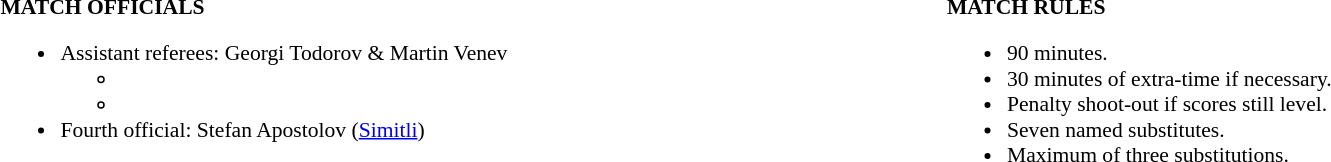<table width=100% style="font-size: 90%">
<tr>
<td width=50% valign=top><br><strong>MATCH OFFICIALS</strong><ul><li>Assistant referees: Georgi Todorov & Martin Venev<ul><li></li><li></li></ul></li><li>Fourth official: Stefan Apostolov (<a href='#'>Simitli</a>)</li></ul></td>
<td width=50% valign=top><br><strong>MATCH RULES</strong><ul><li>90 minutes.</li><li>30 minutes of extra-time if necessary.</li><li>Penalty shoot-out if scores still level.</li><li>Seven named substitutes.</li><li>Maximum of three substitutions.</li></ul></td>
</tr>
</table>
